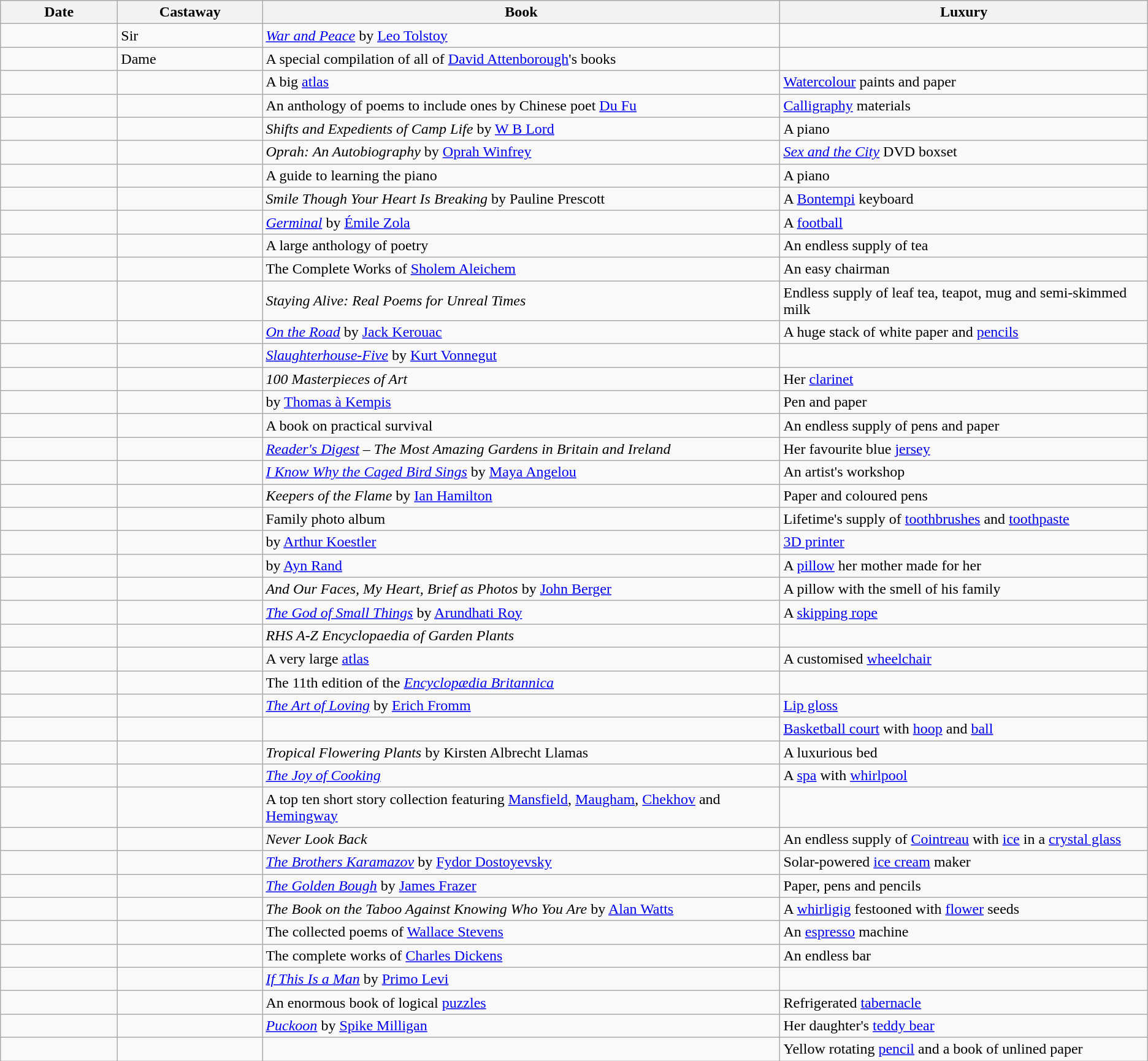<table class="wikitable sortable">
<tr>
<th style="width:120px;">Date</th>
<th style="width:150px;">Castaway</th>
<th>Book</th>
<th>Luxury</th>
</tr>
<tr>
<td></td>
<td>Sir </td>
<td><em><a href='#'>War and Peace</a></em> by <a href='#'>Leo Tolstoy</a></td>
<td></td>
</tr>
<tr>
<td></td>
<td>Dame </td>
<td>A special compilation of all of <a href='#'>David Attenborough</a>'s books</td>
<td></td>
</tr>
<tr>
<td></td>
<td></td>
<td>A big <a href='#'>atlas</a></td>
<td><a href='#'>Watercolour</a> paints and paper</td>
</tr>
<tr>
<td></td>
<td></td>
<td>An anthology of poems to include ones by Chinese poet <a href='#'>Du Fu</a></td>
<td><a href='#'>Calligraphy</a> materials</td>
</tr>
<tr>
<td></td>
<td></td>
<td><em>Shifts and Expedients of Camp Life</em> by <a href='#'>W B Lord</a></td>
<td>A piano</td>
</tr>
<tr>
<td></td>
<td></td>
<td><em>Oprah: An Autobiography</em> by <a href='#'>Oprah Winfrey</a></td>
<td><em><a href='#'>Sex and the City</a></em> DVD boxset</td>
</tr>
<tr>
<td></td>
<td></td>
<td>A guide to learning the piano</td>
<td>A piano</td>
</tr>
<tr>
<td></td>
<td></td>
<td><em>Smile Though Your Heart Is Breaking</em> by Pauline Prescott</td>
<td>A <a href='#'>Bontempi</a> keyboard</td>
</tr>
<tr>
<td></td>
<td></td>
<td><em><a href='#'>Germinal</a></em> by <a href='#'>Émile Zola</a></td>
<td>A <a href='#'>football</a></td>
</tr>
<tr>
<td></td>
<td></td>
<td>A large anthology of poetry</td>
<td>An endless supply of tea</td>
</tr>
<tr>
<td></td>
<td></td>
<td>The Complete Works of <a href='#'>Sholem Aleichem</a></td>
<td>An easy chairman</td>
</tr>
<tr>
<td></td>
<td></td>
<td><em>Staying Alive: Real Poems for Unreal Times</em></td>
<td>Endless supply of leaf tea, teapot, mug and semi-skimmed milk</td>
</tr>
<tr>
<td></td>
<td></td>
<td><em><a href='#'>On the Road</a></em> by <a href='#'>Jack Kerouac</a></td>
<td>A huge stack of white paper and <a href='#'>pencils</a></td>
</tr>
<tr>
<td></td>
<td></td>
<td><em><a href='#'>Slaughterhouse-Five</a></em> by <a href='#'>Kurt Vonnegut</a></td>
<td></td>
</tr>
<tr>
<td></td>
<td></td>
<td><em>100 Masterpieces of Art</em></td>
<td>Her <a href='#'>clarinet</a></td>
</tr>
<tr>
<td></td>
<td></td>
<td> by <a href='#'>Thomas à Kempis</a></td>
<td>Pen and paper</td>
</tr>
<tr>
<td></td>
<td></td>
<td>A book on practical survival</td>
<td>An endless supply of pens and paper</td>
</tr>
<tr>
<td></td>
<td></td>
<td><em><a href='#'>Reader's Digest</a> – The Most Amazing Gardens in Britain and Ireland</em></td>
<td>Her favourite blue <a href='#'>jersey</a></td>
</tr>
<tr>
<td></td>
<td></td>
<td><em><a href='#'>I Know Why the Caged Bird Sings</a></em> by <a href='#'>Maya Angelou</a></td>
<td>An artist's workshop</td>
</tr>
<tr>
<td></td>
<td></td>
<td><em>Keepers of the Flame</em> by <a href='#'>Ian Hamilton</a></td>
<td>Paper and coloured pens</td>
</tr>
<tr>
<td></td>
<td></td>
<td>Family photo album</td>
<td>Lifetime's supply of <a href='#'>toothbrushes</a> and <a href='#'>toothpaste</a></td>
</tr>
<tr>
<td></td>
<td></td>
<td> by <a href='#'>Arthur Koestler</a></td>
<td><a href='#'>3D printer</a></td>
</tr>
<tr>
<td></td>
<td></td>
<td> by <a href='#'>Ayn Rand</a></td>
<td>A <a href='#'>pillow</a> her mother made for her</td>
</tr>
<tr>
<td></td>
<td></td>
<td><em>And Our Faces, My Heart, Brief as Photos</em> by <a href='#'>John Berger</a></td>
<td>A pillow with the smell of his family</td>
</tr>
<tr>
<td></td>
<td></td>
<td><em><a href='#'>The God of Small Things</a></em> by <a href='#'>Arundhati Roy</a></td>
<td>A <a href='#'>skipping rope</a></td>
</tr>
<tr>
<td></td>
<td></td>
<td><em>RHS A-Z Encyclopaedia of Garden Plants</em></td>
<td></td>
</tr>
<tr>
<td></td>
<td></td>
<td>A very large <a href='#'>atlas</a></td>
<td>A customised <a href='#'>wheelchair</a></td>
</tr>
<tr>
<td></td>
<td></td>
<td>The 11th edition of the <em><a href='#'>Encyclopædia Britannica</a></em></td>
<td></td>
</tr>
<tr>
<td></td>
<td></td>
<td><em><a href='#'>The Art of Loving</a></em> by <a href='#'>Erich Fromm</a></td>
<td><a href='#'>Lip gloss</a></td>
</tr>
<tr>
<td></td>
<td></td>
<td></td>
<td><a href='#'>Basketball court</a> with <a href='#'>hoop</a> and <a href='#'>ball</a></td>
</tr>
<tr>
<td></td>
<td></td>
<td><em>Tropical Flowering Plants</em> by Kirsten Albrecht Llamas</td>
<td>A luxurious bed</td>
</tr>
<tr>
<td></td>
<td></td>
<td><em><a href='#'>The Joy of Cooking</a></em></td>
<td>A <a href='#'>spa</a> with <a href='#'>whirlpool</a></td>
</tr>
<tr>
<td></td>
<td></td>
<td>A top ten short story collection featuring <a href='#'>Mansfield</a>, <a href='#'>Maugham</a>, <a href='#'>Chekhov</a> and <a href='#'>Hemingway</a></td>
<td></td>
</tr>
<tr>
<td></td>
<td></td>
<td><em>Never Look Back</em></td>
<td>An endless supply of <a href='#'>Cointreau</a> with <a href='#'>ice</a> in a <a href='#'>crystal glass</a></td>
</tr>
<tr>
<td></td>
<td></td>
<td><em><a href='#'>The Brothers Karamazov</a></em> by <a href='#'>Fydor Dostoyevsky</a></td>
<td>Solar-powered <a href='#'>ice cream</a> maker</td>
</tr>
<tr>
<td></td>
<td></td>
<td><em><a href='#'>The Golden Bough</a></em> by <a href='#'>James Frazer</a></td>
<td>Paper, pens and pencils</td>
</tr>
<tr>
<td></td>
<td></td>
<td><em>The Book on the Taboo Against Knowing Who You Are</em> by <a href='#'>Alan Watts</a></td>
<td>A <a href='#'>whirligig</a> festooned with <a href='#'>flower</a> seeds</td>
</tr>
<tr>
<td></td>
<td></td>
<td>The collected poems of <a href='#'>Wallace Stevens</a></td>
<td>An <a href='#'>espresso</a> machine</td>
</tr>
<tr>
<td></td>
<td></td>
<td>The complete works of <a href='#'>Charles Dickens</a></td>
<td>An endless bar</td>
</tr>
<tr>
<td></td>
<td></td>
<td><em><a href='#'>If This Is a Man</a></em> by <a href='#'>Primo Levi</a></td>
<td></td>
</tr>
<tr>
<td></td>
<td></td>
<td>An enormous book of logical <a href='#'>puzzles</a></td>
<td>Refrigerated <a href='#'>tabernacle</a></td>
</tr>
<tr>
<td></td>
<td></td>
<td><em><a href='#'>Puckoon</a></em> by <a href='#'>Spike Milligan</a></td>
<td>Her daughter's <a href='#'>teddy bear</a></td>
</tr>
<tr>
<td></td>
<td></td>
<td></td>
<td>Yellow rotating <a href='#'>pencil</a> and a book of unlined paper</td>
</tr>
</table>
